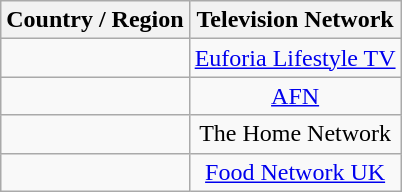<table class="wikitable" style="text-align:center;">
<tr>
<th>Country / Region</th>
<th>Television Network</th>
</tr>
<tr>
<td align="left"></td>
<td><a href='#'>Euforia Lifestyle TV</a></td>
</tr>
<tr>
<td align="left"></td>
<td><a href='#'>AFN</a></td>
</tr>
<tr>
<td align="left"></td>
<td>The Home Network</td>
</tr>
<tr>
<td align="left"></td>
<td><a href='#'>Food Network UK</a></td>
</tr>
</table>
